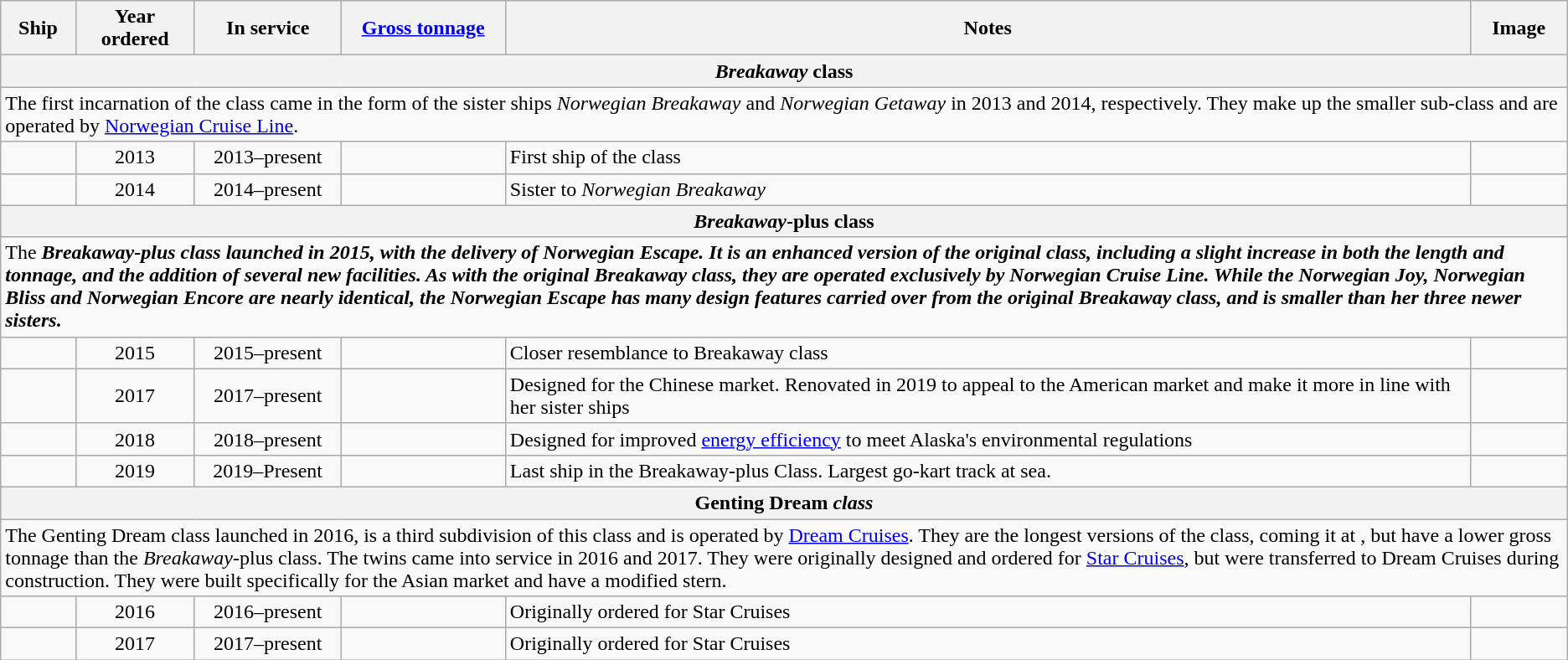<table class="wikitable sortable">
<tr>
<th>Ship</th>
<th>Year<br>ordered</th>
<th>In service</th>
<th><a href='#'>Gross tonnage</a></th>
<th>Notes</th>
<th>Image</th>
</tr>
<tr>
<th colspan="8"><em>Breakaway</em> class</th>
</tr>
<tr>
<td colspan="8">The first incarnation of the class came in the form of the sister ships <em>Norwegian Breakaway</em> and <em>Norwegian Getaway</em> in 2013 and 2014, respectively. They make up the smaller sub-class and are operated by <a href='#'>Norwegian Cruise Line</a>.</td>
</tr>
<tr>
<td></td>
<td style="text-align:Center;">2013</td>
<td style="text-align:Center;">2013–present</td>
<td style="text-align:Center;"></td>
<td align="Left">First ship of the class</td>
<td></td>
</tr>
<tr>
<td></td>
<td style="text-align:Center;">2014</td>
<td style="text-align:Center;">2014–present</td>
<td style="text-align:Center;"></td>
<td align="Left">Sister to <em>Norwegian Breakaway</em></td>
<td></td>
</tr>
<tr>
<th colspan="8"><em>Breakaway</em>-plus class</th>
</tr>
<tr>
<td colspan="8">The <strong><em>Breakaway<em>-plus class<strong> launched in 2015, with the delivery of </em>Norwegian Escape<em>. It is an enhanced version of the original class, including a slight increase in both the length and tonnage, and the addition of several new facilities. As with the original Breakaway class, they are operated exclusively by Norwegian Cruise Line. While the </em>Norwegian Joy<em>, </em>Norwegian Bliss<em> and </em>Norwegian Encore<em> are nearly identical, the </em>Norwegian Escape<em> has many design features carried over from the original </em>Breakaway<em> class, and is smaller than her three newer sisters.</td>
</tr>
<tr>
<td></td>
<td style="text-align:Center;">2015</td>
<td style="text-align:Center;">2015–present</td>
<td style="text-align:Center;"></td>
<td align="Left">Closer resemblance to Breakaway class</td>
<td></td>
</tr>
<tr>
<td></td>
<td style="text-align:Center;">2017</td>
<td style="text-align:Center;">2017–present</td>
<td style="text-align:Center;"></td>
<td align="Left">Designed for the Chinese market. Renovated in 2019 to appeal to the American market and make it more in line with her sister ships</td>
<td></td>
</tr>
<tr>
<td></td>
<td style="text-align:Center;">2018</td>
<td style="text-align:Center;">2018–present</td>
<td style="text-align:Center;"></td>
<td align="Left">Designed for improved <a href='#'>energy efficiency</a> to meet Alaska's environmental regulations</td>
<td></td>
</tr>
<tr>
<td></td>
<td style="text-align:Center;">2019</td>
<td style="text-align:Center;">2019–Present</td>
<td style="text-align:Center;"></td>
<td align="Left">Last ship in the Breakaway-plus Class. Largest go-kart track at sea.</td>
<td></td>
</tr>
<tr>
<th colspan="8"></em>Genting Dream<em> class</th>
</tr>
<tr>
<td colspan="8">The </em></strong>Genting Dream</em> class</strong> launched in 2016, is a third subdivision of this class and is operated by <a href='#'>Dream Cruises</a>. They are the longest versions of the class, coming it at , but have a lower gross tonnage than the <em>Breakaway</em>-plus class. The twins came into service in 2016 and 2017. They were originally designed and ordered for <a href='#'>Star Cruises</a>, but were transferred to Dream Cruises during construction. They were built specifically for the Asian market and have a modified stern.</td>
</tr>
<tr>
<td></td>
<td style="text-align:Center;">2016</td>
<td style="text-align:Center;">2016–present</td>
<td style="text-align:Center;"></td>
<td align="Left">Originally ordered for Star Cruises</td>
<td></td>
</tr>
<tr>
<td></td>
<td style="text-align:Center;">2017</td>
<td style="text-align:Center;">2017–present</td>
<td style="text-align:Center;"></td>
<td align="Left">Originally ordered for Star Cruises</td>
<td></td>
</tr>
</table>
